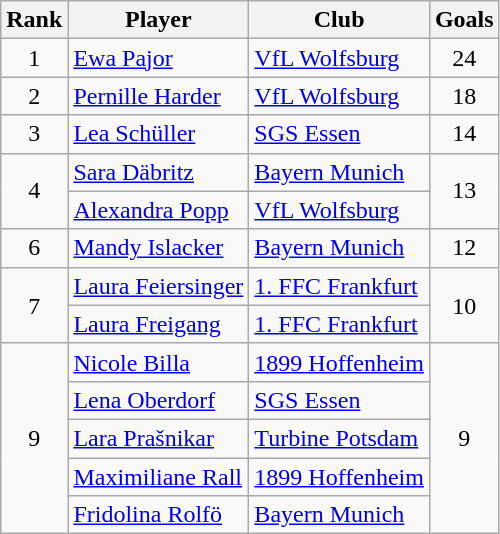<table class="wikitable" style="text-align:center">
<tr>
<th>Rank</th>
<th>Player</th>
<th>Club</th>
<th>Goals</th>
</tr>
<tr>
<td>1</td>
<td align="left"> <a href='#'>Ewa Pajor</a></td>
<td align="left"><a href='#'>VfL Wolfsburg</a></td>
<td>24</td>
</tr>
<tr>
<td>2</td>
<td align="left"> <a href='#'>Pernille Harder</a></td>
<td align="left"><a href='#'>VfL Wolfsburg</a></td>
<td>18</td>
</tr>
<tr>
<td>3</td>
<td align="left"> <a href='#'>Lea Schüller</a></td>
<td align="left"><a href='#'>SGS Essen</a></td>
<td>14</td>
</tr>
<tr>
<td rowspan=2>4</td>
<td align="left"> <a href='#'>Sara Däbritz</a></td>
<td align="left"><a href='#'>Bayern Munich</a></td>
<td rowspan=2>13</td>
</tr>
<tr>
<td align="left"> <a href='#'>Alexandra Popp</a></td>
<td align="left"><a href='#'>VfL Wolfsburg</a></td>
</tr>
<tr>
<td>6</td>
<td align="left"> <a href='#'>Mandy Islacker</a></td>
<td align="left"><a href='#'>Bayern Munich</a></td>
<td>12</td>
</tr>
<tr>
<td rowspan=2>7</td>
<td align="left"> <a href='#'>Laura Feiersinger</a></td>
<td align="left"><a href='#'>1. FFC Frankfurt</a></td>
<td rowspan=2>10</td>
</tr>
<tr>
<td align="left"> <a href='#'>Laura Freigang</a></td>
<td align="left"><a href='#'>1. FFC Frankfurt</a></td>
</tr>
<tr>
<td rowspan=5>9</td>
<td align="left"> <a href='#'>Nicole Billa</a></td>
<td align="left"><a href='#'>1899 Hoffenheim</a></td>
<td rowspan=5>9</td>
</tr>
<tr>
<td align="left"> <a href='#'>Lena Oberdorf</a></td>
<td align="left"><a href='#'>SGS Essen</a></td>
</tr>
<tr>
<td align="left"> <a href='#'>Lara Prašnikar</a></td>
<td align="left"><a href='#'>Turbine Potsdam</a></td>
</tr>
<tr>
<td align="left"> <a href='#'>Maximiliane Rall</a></td>
<td align="left"><a href='#'>1899 Hoffenheim</a></td>
</tr>
<tr>
<td align="left"> <a href='#'>Fridolina Rolfö</a></td>
<td align="left"><a href='#'>Bayern Munich</a></td>
</tr>
</table>
